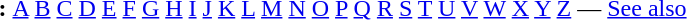<table id="toc" border="0">
<tr>
<th>:</th>
<td><a href='#'>A</a> <a href='#'>B</a> <a href='#'>C</a> <a href='#'>D</a> <a href='#'>E</a> <a href='#'>F</a> <a href='#'>G</a> <a href='#'>H</a> <a href='#'>I</a> <a href='#'>J</a> <a href='#'>K</a> <a href='#'>L</a> <a href='#'>M</a> <a href='#'>N</a> <a href='#'>O</a> <a href='#'>P</a> <a href='#'>Q</a> <a href='#'>R</a> <a href='#'>S</a> <a href='#'>T</a> <a href='#'>U</a> <a href='#'>V</a> <a href='#'>W</a> <a href='#'>X</a> <a href='#'>Y</a>  <a href='#'>Z</a> — <a href='#'>See also</a></td>
</tr>
</table>
